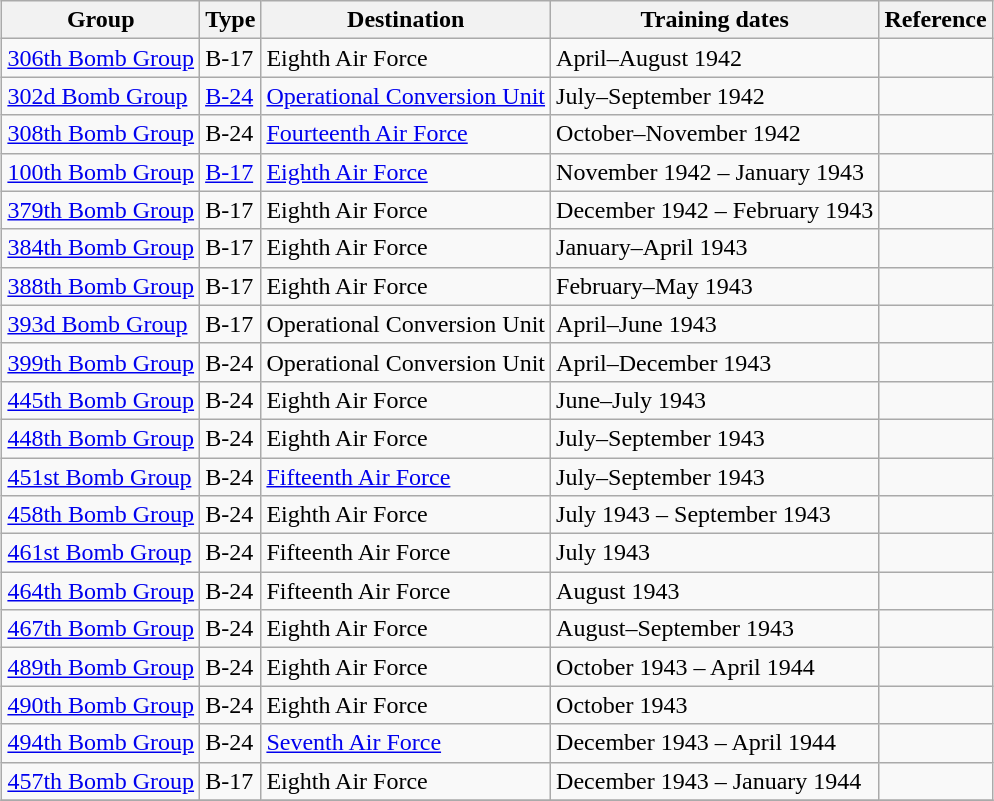<table class="wikitable" style="margin:1em auto;">
<tr>
<th>Group</th>
<th>Type</th>
<th>Destination</th>
<th>Training dates</th>
<th>Reference</th>
</tr>
<tr>
<td><a href='#'>306th Bomb Group</a></td>
<td>B-17</td>
<td>Eighth Air Force</td>
<td>April–August 1942</td>
<td></td>
</tr>
<tr>
<td><a href='#'>302d Bomb Group</a></td>
<td><a href='#'>B-24</a></td>
<td><a href='#'>Operational Conversion Unit</a></td>
<td>July–September 1942</td>
<td></td>
</tr>
<tr>
<td><a href='#'>308th Bomb Group</a></td>
<td>B-24</td>
<td><a href='#'>Fourteenth Air Force</a></td>
<td>October–November 1942</td>
<td></td>
</tr>
<tr>
<td><a href='#'>100th Bomb Group</a></td>
<td><a href='#'>B-17</a></td>
<td><a href='#'>Eighth Air Force</a></td>
<td>November 1942 – January 1943</td>
<td></td>
</tr>
<tr>
<td><a href='#'>379th Bomb Group</a></td>
<td>B-17</td>
<td>Eighth Air Force</td>
<td>December 1942 – February 1943</td>
<td></td>
</tr>
<tr>
<td><a href='#'>384th Bomb Group</a></td>
<td>B-17</td>
<td>Eighth Air Force</td>
<td>January–April 1943</td>
<td></td>
</tr>
<tr>
<td><a href='#'>388th Bomb Group</a></td>
<td>B-17</td>
<td>Eighth Air Force</td>
<td>February–May 1943</td>
<td></td>
</tr>
<tr>
<td><a href='#'>393d Bomb Group</a></td>
<td>B-17</td>
<td>Operational Conversion Unit</td>
<td>April–June 1943</td>
<td></td>
</tr>
<tr>
<td><a href='#'>399th Bomb Group</a></td>
<td>B-24</td>
<td>Operational Conversion Unit</td>
<td>April–December 1943</td>
<td></td>
</tr>
<tr>
<td><a href='#'>445th Bomb Group</a></td>
<td>B-24</td>
<td>Eighth Air Force</td>
<td>June–July 1943</td>
<td></td>
</tr>
<tr>
<td><a href='#'>448th Bomb Group</a></td>
<td>B-24</td>
<td>Eighth Air Force</td>
<td>July–September 1943</td>
<td></td>
</tr>
<tr>
<td><a href='#'>451st Bomb Group</a></td>
<td>B-24</td>
<td><a href='#'>Fifteenth Air Force</a></td>
<td>July–September 1943</td>
<td></td>
</tr>
<tr>
<td><a href='#'>458th Bomb Group</a></td>
<td>B-24</td>
<td>Eighth Air Force</td>
<td>July 1943 – September 1943</td>
<td></td>
</tr>
<tr>
<td><a href='#'>461st Bomb Group</a></td>
<td>B-24</td>
<td>Fifteenth Air Force</td>
<td>July 1943</td>
<td></td>
</tr>
<tr>
<td><a href='#'>464th Bomb Group</a></td>
<td>B-24</td>
<td>Fifteenth Air Force</td>
<td>August 1943</td>
<td></td>
</tr>
<tr>
<td><a href='#'>467th Bomb Group</a></td>
<td>B-24</td>
<td>Eighth Air Force</td>
<td>August–September 1943</td>
<td></td>
</tr>
<tr>
<td><a href='#'>489th Bomb Group</a></td>
<td>B-24</td>
<td>Eighth Air Force</td>
<td>October 1943 – April 1944</td>
<td></td>
</tr>
<tr>
<td><a href='#'>490th Bomb Group</a></td>
<td>B-24</td>
<td>Eighth Air Force</td>
<td>October 1943</td>
<td></td>
</tr>
<tr>
<td><a href='#'>494th Bomb Group</a></td>
<td>B-24</td>
<td><a href='#'>Seventh Air Force</a></td>
<td>December 1943 – April 1944</td>
<td></td>
</tr>
<tr>
<td><a href='#'>457th Bomb Group</a></td>
<td>B-17</td>
<td>Eighth Air Force</td>
<td>December 1943 – January 1944</td>
<td></td>
</tr>
<tr>
</tr>
</table>
